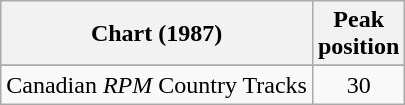<table class="wikitable sortable">
<tr>
<th align="left">Chart (1987)</th>
<th align="center">Peak<br>position</th>
</tr>
<tr>
</tr>
<tr>
<td align="left">Canadian <em>RPM</em> Country Tracks</td>
<td align="center">30</td>
</tr>
</table>
